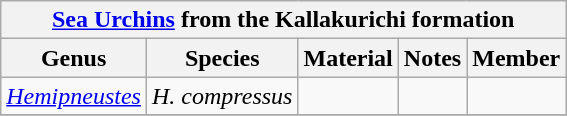<table class="wikitable" align="center">
<tr>
<th colspan="5" align="center"><strong><a href='#'>Sea Urchins</a> from the  Kallakurichi formation</strong></th>
</tr>
<tr>
<th>Genus</th>
<th>Species</th>
<th>Material</th>
<th>Notes</th>
<th>Member</th>
</tr>
<tr>
<td><em><a href='#'>Hemipneustes</a></em></td>
<td><em>H. compressus</em></td>
<td></td>
<td></td>
<td></td>
</tr>
<tr>
</tr>
</table>
